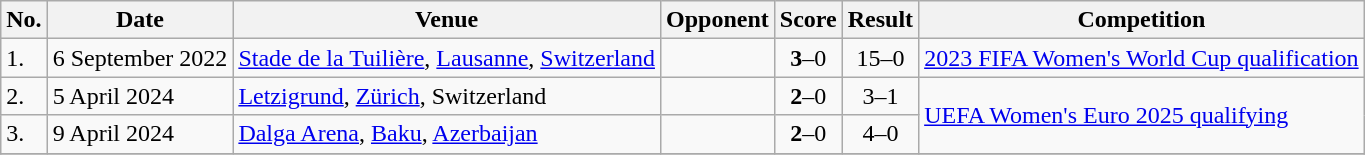<table class="wikitable sortable">
<tr>
<th scope="col">No.</th>
<th scope="col">Date</th>
<th scope="col">Venue</th>
<th scope="col">Opponent</th>
<th scope="col">Score</th>
<th scope="col">Result</th>
<th scope="col">Competition</th>
</tr>
<tr>
<td>1.</td>
<td>6 September 2022</td>
<td><a href='#'>Stade de la Tuilière</a>, <a href='#'>Lausanne</a>, <a href='#'>Switzerland</a></td>
<td></td>
<td align=center><strong>3</strong>–0</td>
<td align=center>15–0</td>
<td><a href='#'>2023 FIFA Women's World Cup qualification</a></td>
</tr>
<tr>
<td>2.</td>
<td>5 April 2024</td>
<td><a href='#'>Letzigrund</a>, <a href='#'>Zürich</a>, Switzerland</td>
<td></td>
<td align=center><strong>2</strong>–0</td>
<td align=center>3–1</td>
<td rowspan=2><a href='#'>UEFA Women's Euro 2025 qualifying</a></td>
</tr>
<tr>
<td>3.</td>
<td>9 April 2024</td>
<td><a href='#'>Dalga Arena</a>, <a href='#'>Baku</a>, <a href='#'>Azerbaijan</a></td>
<td></td>
<td align=center><strong>2</strong>–0</td>
<td align=center>4–0</td>
</tr>
<tr>
</tr>
</table>
